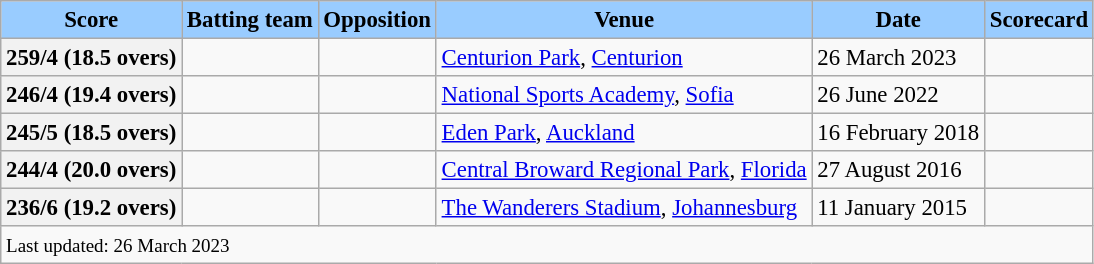<table class="wikitable sortable defaultleft" style="font-size: 95%">
<tr>
<th style="background-color:#9cf;">Score</th>
<th style="background-color:#9cf;">Batting team</th>
<th style="background-color:#9cf;">Opposition</th>
<th style="background-color:#9cf;">Venue</th>
<th style="background-color:#9cf;">Date</th>
<th style="background-color:#9cf;">Scorecard</th>
</tr>
<tr>
<th>259/4 (18.5 overs)</th>
<td></td>
<td></td>
<td><a href='#'>Centurion Park</a>, <a href='#'>Centurion</a></td>
<td>26 March 2023</td>
<td></td>
</tr>
<tr>
<th scope="row">246/4 (19.4 overs)</th>
<td></td>
<td></td>
<td><a href='#'>National Sports Academy</a>, <a href='#'>Sofia</a></td>
<td>26 June 2022</td>
<td></td>
</tr>
<tr>
<th scope="row">245/5 (18.5 overs)</th>
<td></td>
<td></td>
<td><a href='#'>Eden Park</a>, <a href='#'>Auckland</a></td>
<td>16 February 2018</td>
<td></td>
</tr>
<tr>
<th scope="row">244/4 (20.0 overs)</th>
<td></td>
<td></td>
<td><a href='#'>Central Broward Regional Park</a>, <a href='#'>Florida</a></td>
<td>27 August 2016</td>
<td></td>
</tr>
<tr>
<th scope="row">236/6 (19.2 overs)</th>
<td></td>
<td></td>
<td><a href='#'>The Wanderers Stadium</a>, <a href='#'>Johannesburg</a></td>
<td>11 January 2015</td>
<td></td>
</tr>
<tr class=sortbottom>
<td scope="row" colspan=6><small>Last updated: 26 March 2023</small></td>
</tr>
</table>
